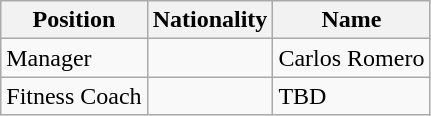<table class="wikitable">
<tr>
<th>Position</th>
<th>Nationality</th>
<th>Name</th>
</tr>
<tr>
<td>Manager</td>
<td></td>
<td>Carlos Romero</td>
</tr>
<tr>
<td>Fitness Coach</td>
<td></td>
<td>TBD</td>
</tr>
</table>
